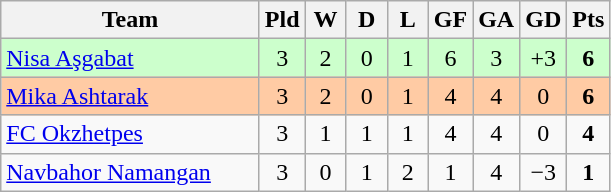<table class="wikitable" style="text-align: center;">
<tr>
<th width=165>Team</th>
<th width=20>Pld</th>
<th width=20>W</th>
<th width=20>D</th>
<th width=20>L</th>
<th width=20>GF</th>
<th width=20>GA</th>
<th width=20>GD</th>
<th width=20>Pts</th>
</tr>
<tr bgcolor="#ccffcc">
<td align=left> <a href='#'>Nisa Aşgabat</a></td>
<td>3</td>
<td>2</td>
<td>0</td>
<td>1</td>
<td>6</td>
<td>3</td>
<td>+3</td>
<td><strong>6</strong></td>
</tr>
<tr bgcolor="#FFCBA4">
<td align=left><a href='#'>Mika Ashtarak</a></td>
<td>3</td>
<td>2</td>
<td>0</td>
<td>1</td>
<td>4</td>
<td>4</td>
<td>0</td>
<td><strong>6</strong></td>
</tr>
<tr>
<td align=left> <a href='#'>FC Okzhetpes</a></td>
<td>3</td>
<td>1</td>
<td>1</td>
<td>1</td>
<td>4</td>
<td>4</td>
<td>0</td>
<td><strong>4</strong></td>
</tr>
<tr>
<td align=left> <a href='#'>Navbahor Namangan</a></td>
<td>3</td>
<td>0</td>
<td>1</td>
<td>2</td>
<td>1</td>
<td>4</td>
<td>−3</td>
<td><strong>1</strong></td>
</tr>
</table>
